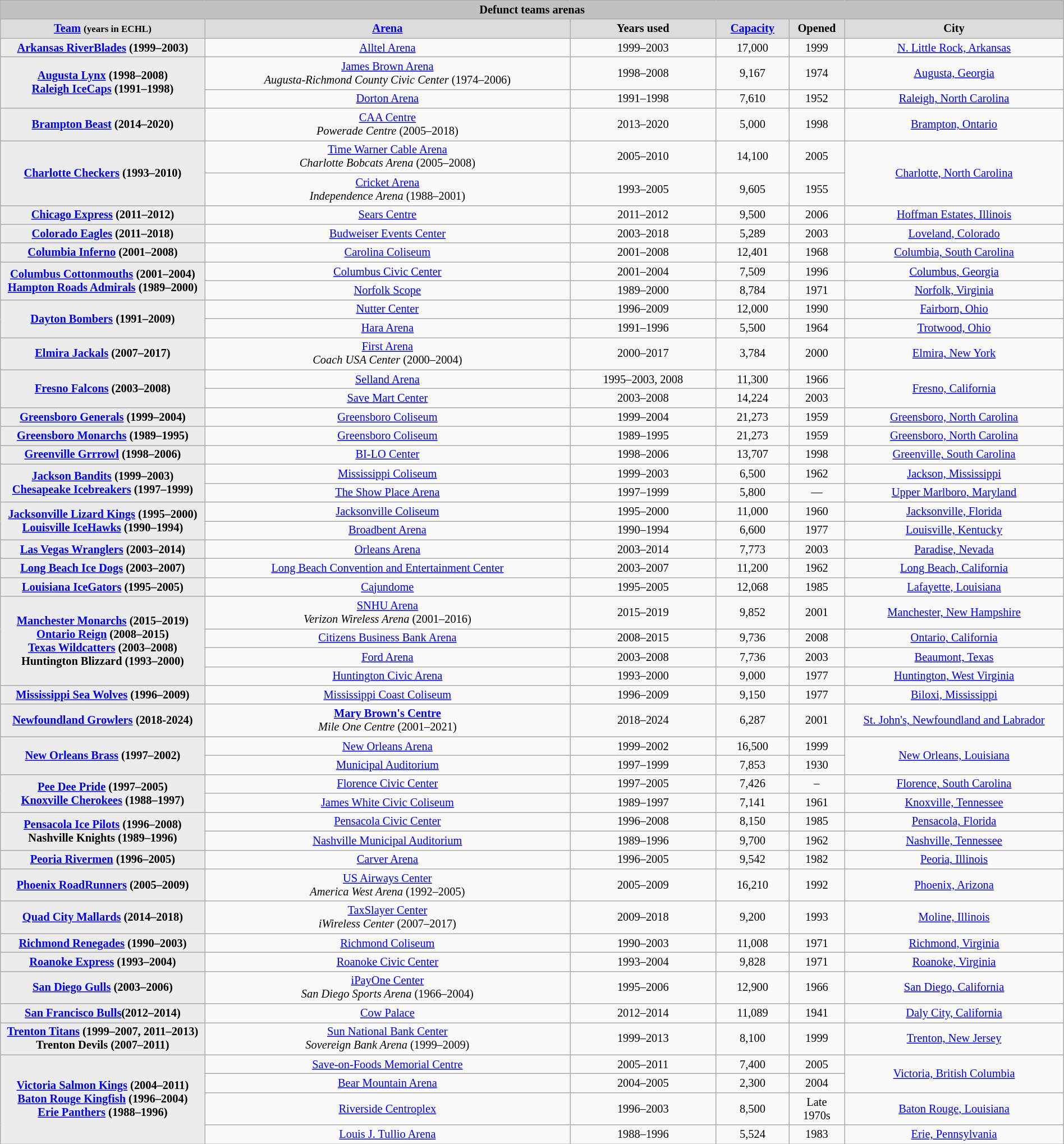<table class="wikitable" style="font-size: 85%; text-align: center; width: 100%;">
<tr>
<td style="background: #C0C0C0" align="center" colspan="6"><span><strong>Defunct teams arenas</strong></span></td>
</tr>
<tr>
<th style="width:14%; background: #DCDCDC;"><a href='#'>Team</a> <small>(years in ECHL)</small></th>
<th style="width:25%; background: #DCDCDC;"><a href='#'>Arena</a></th>
<th style="width:10%; background: #DCDCDC;">Years used</th>
<th style="width:5%; background: #DCDCDC;"><a href='#'>Capacity</a></th>
<th style="width:3%; background: #DCDCDC;">Opened</th>
<th style="width:15%; background: #DCDCDC;">City</th>
</tr>
<tr>
<th style="background: #ececec;"><a href='#'>Arkansas RiverBlades</a> (1999–2003)</th>
<td><a href='#'>Alltel Arena</a></td>
<td>1999–2003</td>
<td>17,000</td>
<td>1999</td>
<td><a href='#'>N. Little Rock, Arkansas</a></td>
</tr>
<tr>
<th style="background: #ececec;" rowspan=2><a href='#'>Augusta Lynx</a> (1998–2008)<br><a href='#'>Raleigh IceCaps</a> (1991–1998)</th>
<td><a href='#'>James Brown Arena</a><br><em>Augusta-Richmond County Civic Center</em> (1974–2006)</td>
<td>1998–2008</td>
<td>9,167</td>
<td>1974</td>
<td><a href='#'>Augusta, Georgia</a></td>
</tr>
<tr>
<td><a href='#'>Dorton Arena</a></td>
<td>1991–1998</td>
<td>7,610</td>
<td>1952</td>
<td><a href='#'>Raleigh, North Carolina</a></td>
</tr>
<tr>
<th style="background: #ececec;"><a href='#'>Brampton Beast</a> (2014–2020)</th>
<td><a href='#'>CAA Centre</a><br><em>Powerade Centre</em> (2005–2018)</td>
<td>2013–2020</td>
<td>5,000</td>
<td>1998</td>
<td><a href='#'>Brampton, Ontario</a></td>
</tr>
<tr>
<th style="background: #ececec;" rowspan=2><a href='#'>Charlotte Checkers</a> (1993–2010)</th>
<td><a href='#'>Time Warner Cable Arena</a><br><em>Charlotte Bobcats Arena</em> (2005–2008)</td>
<td>2005–2010</td>
<td>14,100</td>
<td>2005</td>
<td rowspan=2><a href='#'>Charlotte, North Carolina</a></td>
</tr>
<tr>
<td><a href='#'>Cricket Arena</a><br><em>Independence Arena</em> (1988–2001)</td>
<td>1993–2005</td>
<td>9,605</td>
<td>1955</td>
</tr>
<tr>
<th style="background: #ececec;"><a href='#'>Chicago Express</a> (2011–2012)</th>
<td><a href='#'>Sears Centre</a></td>
<td>2011–2012</td>
<td>9,500</td>
<td>2006</td>
<td><a href='#'>Hoffman Estates, Illinois</a></td>
</tr>
<tr>
<th style="background: #ececec;"><a href='#'>Colorado Eagles</a> (2011–2018)</th>
<td><a href='#'>Budweiser Events Center</a></td>
<td>2003–2018</td>
<td>5,289</td>
<td>2003</td>
<td><a href='#'>Loveland, Colorado</a></td>
</tr>
<tr>
<th style="background: #ececec;"><a href='#'>Columbia Inferno</a> (2001–2008)</th>
<td><a href='#'>Carolina Coliseum</a></td>
<td>2001–2008</td>
<td>12,401</td>
<td>1968</td>
<td><a href='#'>Columbia, South Carolina</a></td>
</tr>
<tr>
<th style="background: #ececec;" rowspan=2><a href='#'>Columbus Cottonmouths</a> (2001–2004)<br><a href='#'>Hampton Roads Admirals</a> (1989–2000)</th>
<td><a href='#'>Columbus Civic Center</a></td>
<td>2001–2004</td>
<td>7,509</td>
<td>1996</td>
<td><a href='#'>Columbus, Georgia</a></td>
</tr>
<tr>
<td><a href='#'>Norfolk Scope</a></td>
<td>1989–2000</td>
<td>8,784</td>
<td>1971</td>
<td><a href='#'>Norfolk, Virginia</a></td>
</tr>
<tr>
<th style="background: #ececec;" rowspan=2><a href='#'>Dayton Bombers</a> (1991–2009)</th>
<td><a href='#'>Nutter Center</a></td>
<td>1996–2009</td>
<td>12,000</td>
<td>1990</td>
<td><a href='#'>Fairborn, Ohio</a></td>
</tr>
<tr>
<td><a href='#'>Hara Arena</a></td>
<td>1991–1996</td>
<td>5,500</td>
<td>1964</td>
<td><a href='#'>Trotwood, Ohio</a></td>
</tr>
<tr>
<th style="background: #ececec;"><a href='#'>Elmira Jackals</a> (2007–2017)</th>
<td><a href='#'>First Arena</a><br> <em>Coach USA Center</em> (2000–2004)</td>
<td>2000–2017</td>
<td>3,784</td>
<td>2000</td>
<td><a href='#'>Elmira, New York</a></td>
</tr>
<tr>
<th style="background: #ececec;" rowspan=2><a href='#'>Fresno Falcons</a> (2003–2008)</th>
<td><a href='#'>Selland Arena</a></td>
<td>1995–2003, 2008</td>
<td>11,300</td>
<td>1966</td>
<td rowspan=2><a href='#'>Fresno, California</a></td>
</tr>
<tr>
<td><a href='#'>Save Mart Center</a></td>
<td>2003–2008</td>
<td>14,224</td>
<td>2003</td>
</tr>
<tr>
<th style="background: #ececec;"><a href='#'>Greensboro Generals</a> (1999–2004)</th>
<td><a href='#'>Greensboro Coliseum</a></td>
<td>1999–2004</td>
<td>21,273</td>
<td>1959</td>
<td><a href='#'>Greensboro, North Carolina</a></td>
</tr>
<tr>
<th style="background: #ececec;"><a href='#'>Greensboro Monarchs</a> (1989–1995)</th>
<td><a href='#'>Greensboro Coliseum</a></td>
<td>1989–1995</td>
<td>21,273</td>
<td>1959</td>
<td><a href='#'>Greensboro, North Carolina</a></td>
</tr>
<tr>
<th style="background: #ececec;"><a href='#'>Greenville Grrrowl</a> (1998–2006)</th>
<td><a href='#'>BI-LO Center</a></td>
<td>1998–2006</td>
<td>13,707</td>
<td>1998</td>
<td><a href='#'>Greenville, South Carolina</a></td>
</tr>
<tr>
<th style="background: #ececec;" rowspan=2><a href='#'>Jackson Bandits</a> (1999–2003)<br><a href='#'>Chesapeake Icebreakers</a> (1997–1999)</th>
<td><a href='#'>Mississippi Coliseum</a></td>
<td>1999–2003</td>
<td>6,500</td>
<td>1962</td>
<td><a href='#'>Jackson, Mississippi</a></td>
</tr>
<tr>
<td><a href='#'>The Show Place Arena</a></td>
<td>1997–1999</td>
<td>5,800</td>
<td>—</td>
<td><a href='#'>Upper Marlboro, Maryland</a></td>
</tr>
<tr>
<th style="background: #ececec;" rowspan=2><a href='#'>Jacksonville Lizard Kings</a> (1995–2000)<br><a href='#'>Louisville IceHawks</a> (1990–1994)</th>
<td><a href='#'>Jacksonville Coliseum</a></td>
<td>1995–2000</td>
<td>11,000</td>
<td>1960</td>
<td><a href='#'>Jacksonville, Florida</a></td>
</tr>
<tr>
<td><a href='#'>Broadbent Arena</a></td>
<td>1990–1994</td>
<td>6,600</td>
<td>1977</td>
<td><a href='#'>Louisville, Kentucky</a></td>
</tr>
<tr>
<th style="background: #ececec;"><a href='#'>Las Vegas Wranglers</a> (2003–2014)</th>
<td><a href='#'>Orleans Arena</a></td>
<td>2003–2014</td>
<td>7,773</td>
<td>2003</td>
<td><a href='#'>Paradise, Nevada</a></td>
</tr>
<tr>
<th style="background: #ececec;"><a href='#'>Long Beach Ice Dogs</a> (2003–2007)</th>
<td><a href='#'>Long Beach Convention and Entertainment Center</a></td>
<td>2003–2007</td>
<td>11,200</td>
<td>1962</td>
<td><a href='#'>Long Beach, California</a></td>
</tr>
<tr>
<th style="background: #ececec;"><a href='#'>Louisiana IceGators</a> (1995–2005)</th>
<td><a href='#'>Cajundome</a></td>
<td>1995–2005</td>
<td>12,068</td>
<td>1985</td>
<td><a href='#'>Lafayette, Louisiana</a></td>
</tr>
<tr>
<th style="background: #ececec;" rowspan=4><a href='#'>Manchester Monarchs</a> (2015–2019)<br><a href='#'>Ontario Reign</a> (2008–2015)<br><a href='#'>Texas Wildcatters</a> (2003–2008)<br>Huntington Blizzard (1993–2000)</th>
<td><a href='#'>SNHU Arena</a><br><em>Verizon Wireless Arena</em> (2001–2016)</td>
<td>2015–2019</td>
<td>9,852</td>
<td>2001</td>
<td><a href='#'>Manchester, New Hampshire</a></td>
</tr>
<tr>
<td><a href='#'>Citizens Business Bank Arena</a></td>
<td>2008–2015</td>
<td>9,736</td>
<td>2008</td>
<td><a href='#'>Ontario, California</a></td>
</tr>
<tr>
<td><a href='#'>Ford Arena</a></td>
<td>2003–2008</td>
<td>7,736</td>
<td>2003</td>
<td><a href='#'>Beaumont, Texas</a></td>
</tr>
<tr>
<td><a href='#'>Huntington Civic Arena</a></td>
<td>1993–2000</td>
<td>9,000</td>
<td>1977</td>
<td><a href='#'>Huntington, West Virginia</a></td>
</tr>
<tr>
<th style="background: #ececec;"><a href='#'>Mississippi Sea Wolves</a> (1996–2009)</th>
<td><a href='#'>Mississippi Coast Coliseum</a></td>
<td>1996–2009</td>
<td>9,150</td>
<td>1977</td>
<td><a href='#'>Biloxi, Mississippi</a></td>
</tr>
<tr>
<th style="background: #ececec;"><a href='#'>Newfoundland Growlers</a> (2018-2024)</th>
<td><strong><a href='#'>Mary Brown's Centre</a></strong><br><em>Mile One Centre</em> (2001–2021)</td>
<td>2018–2024</td>
<td>6,287</td>
<td>2001</td>
<td><a href='#'>St. John's, Newfoundland and Labrador</a></td>
</tr>
<tr>
<th style="background: #ececec;" rowspan=2><a href='#'>New Orleans Brass</a> (1997–2002)</th>
<td><a href='#'>New Orleans Arena</a></td>
<td>1999–2002</td>
<td>16,500</td>
<td>1999</td>
<td rowspan=2><a href='#'>New Orleans, Louisiana</a></td>
</tr>
<tr>
<td><a href='#'>Municipal Auditorium</a></td>
<td>1997–1999</td>
<td>7,853</td>
<td>1930</td>
</tr>
<tr>
<th style="background: #ececec;" rowspan=2><a href='#'>Pee Dee Pride</a> (1997–2005)<br><a href='#'>Knoxville Cherokees</a> (1988–1997)</th>
<td><a href='#'>Florence Civic Center</a></td>
<td>1997–2005</td>
<td>7,426</td>
<td>–</td>
<td><a href='#'>Florence, South Carolina</a></td>
</tr>
<tr>
<td><a href='#'>James White Civic Coliseum</a></td>
<td>1989–1997</td>
<td>7,141</td>
<td>1961</td>
<td><a href='#'>Knoxville, Tennessee</a></td>
</tr>
<tr>
<th style="background: #ececec;" rowspan=2><a href='#'>Pensacola Ice Pilots</a> (1996–2008)<br>Nashville Knights (1989–1996)</th>
<td><a href='#'>Pensacola Civic Center</a></td>
<td>1996–2008</td>
<td>8,150</td>
<td>1985</td>
<td><a href='#'>Pensacola, Florida</a></td>
</tr>
<tr>
<td><a href='#'>Nashville Municipal Auditorium</a></td>
<td>1989–1996</td>
<td>9,700</td>
<td>1962</td>
<td><a href='#'>Nashville, Tennessee</a></td>
</tr>
<tr>
<th style="background: #ececec;"><a href='#'>Peoria Rivermen</a> (1996–2005)</th>
<td><a href='#'>Carver Arena</a></td>
<td>1996–2005</td>
<td>9,542</td>
<td>1982</td>
<td><a href='#'>Peoria, Illinois</a></td>
</tr>
<tr>
<th style="background: #ececec;"><a href='#'>Phoenix RoadRunners</a> (2005–2009)</th>
<td><a href='#'>US Airways Center</a><br><em>America West Arena</em> (1992–2005)</td>
<td>2005–2009</td>
<td>16,210</td>
<td>1992</td>
<td><a href='#'>Phoenix, Arizona</a></td>
</tr>
<tr>
<th style="background: #ececec;"><a href='#'>Quad City Mallards</a> (2014–2018)</th>
<td><a href='#'>TaxSlayer Center</a><br><em>iWireless Center</em> (2007–2017)</td>
<td>2009–2018</td>
<td>9,200</td>
<td>1993</td>
<td><a href='#'>Moline, Illinois</a></td>
</tr>
<tr>
<th style="background: #ececec;"><a href='#'>Richmond Renegades</a> (1990–2003)</th>
<td><a href='#'>Richmond Coliseum</a></td>
<td>1990–2003</td>
<td>11,008</td>
<td>1971</td>
<td><a href='#'>Richmond, Virginia</a></td>
</tr>
<tr>
<th style="background: #ececec;"><a href='#'>Roanoke Express</a> (1993–2004)</th>
<td><a href='#'>Roanoke Civic Center</a></td>
<td>1993–2004</td>
<td>9,828</td>
<td>1971</td>
<td><a href='#'>Roanoke, Virginia</a></td>
</tr>
<tr>
<th style="background: #ececec;"><a href='#'>San Diego Gulls</a> (2003–2006)</th>
<td><a href='#'>iPayOne Center</a><br><em>San Diego Sports Arena</em> (1966–2004)</td>
<td>1995–2006</td>
<td>12,900</td>
<td>1966</td>
<td><a href='#'>San Diego, California</a></td>
</tr>
<tr>
<th style="background: #ececec;"><a href='#'>San Francisco Bulls</a>(2012–2014)</th>
<td><a href='#'>Cow Palace</a></td>
<td>2012–2014</td>
<td>11,089</td>
<td>1941</td>
<td><a href='#'>Daly City, California</a></td>
</tr>
<tr>
<th style="background: #ececec;"><a href='#'>Trenton Titans</a> (1999–2007, 2011–2013)<br>Trenton Devils (2007–2011)</th>
<td><a href='#'>Sun National Bank Center</a><br><em>Sovereign Bank Arena</em> (1999–2009)</td>
<td>1999–2013</td>
<td>8,100</td>
<td>1999</td>
<td><a href='#'>Trenton, New Jersey</a></td>
</tr>
<tr>
<th style="background: #ececec;" rowspan=4><a href='#'>Victoria Salmon Kings</a> (2004–2011)<br><a href='#'>Baton Rouge Kingfish</a> (1996–2004)<br><a href='#'>Erie Panthers</a> (1988–1996)</th>
<td><a href='#'>Save-on-Foods Memorial Centre</a></td>
<td>2005–2011</td>
<td>7,400</td>
<td>2005</td>
<td rowspan=2><a href='#'>Victoria, British Columbia</a></td>
</tr>
<tr>
<td><a href='#'>Bear Mountain Arena</a></td>
<td>2004–2005</td>
<td>2,300</td>
<td>2004</td>
</tr>
<tr>
<td><a href='#'>Riverside Centroplex</a></td>
<td>1996–2003</td>
<td>8,500</td>
<td>Late 1970s</td>
<td><a href='#'>Baton Rouge, Louisiana</a></td>
</tr>
<tr>
<td><a href='#'>Louis J. Tullio Arena</a></td>
<td>1988–1996</td>
<td>5,524</td>
<td>1983</td>
<td><a href='#'>Erie, Pennsylvania</a></td>
</tr>
</table>
